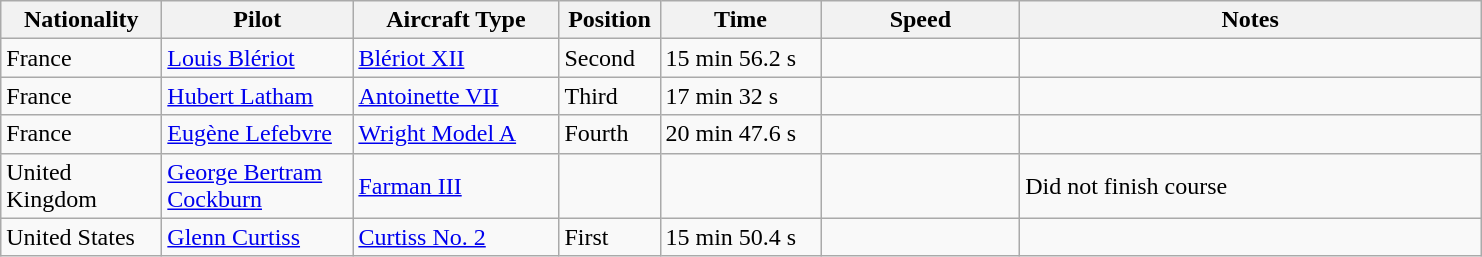<table class="wikitable">
<tr>
<th Width="100pt">Nationality</th>
<th Width="120pt">Pilot</th>
<th Width="130pt">Aircraft Type</th>
<th Width="60pt">Position</th>
<th Width="100pt">Time</th>
<th Width=125pt">Speed</th>
<th Width="300pt">Notes</th>
</tr>
<tr>
<td>France</td>
<td><a href='#'>Louis Blériot</a></td>
<td><a href='#'>Blériot XII</a></td>
<td>Second</td>
<td>15 min 56.2 s</td>
<td></td>
<td></td>
</tr>
<tr>
<td>France</td>
<td><a href='#'>Hubert Latham</a></td>
<td><a href='#'>Antoinette VII</a></td>
<td>Third</td>
<td>17 min 32 s</td>
<td></td>
<td></td>
</tr>
<tr>
<td>France</td>
<td><a href='#'>Eugène Lefebvre</a></td>
<td><a href='#'>Wright Model A</a></td>
<td>Fourth</td>
<td>20 min 47.6 s</td>
<td></td>
<td></td>
</tr>
<tr>
<td>United Kingdom</td>
<td><a href='#'>George Bertram Cockburn</a></td>
<td><a href='#'>Farman III</a></td>
<td></td>
<td></td>
<td></td>
<td>Did not finish course</td>
</tr>
<tr>
<td>United States</td>
<td><a href='#'>Glenn Curtiss</a></td>
<td><a href='#'>Curtiss No. 2</a></td>
<td>First</td>
<td>15 min 50.4 s</td>
<td></td>
<td></td>
</tr>
</table>
